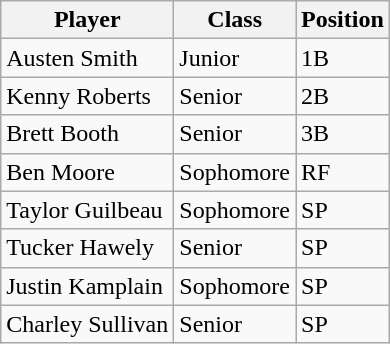<table class="wikitable" border="1">
<tr>
<th>Player</th>
<th>Class</th>
<th>Position</th>
</tr>
<tr>
<td>Austen Smith</td>
<td>Junior</td>
<td>1B</td>
</tr>
<tr>
<td>Kenny Roberts</td>
<td>Senior</td>
<td>2B</td>
</tr>
<tr>
<td>Brett Booth</td>
<td>Senior</td>
<td>3B</td>
</tr>
<tr>
<td>Ben Moore</td>
<td>Sophomore</td>
<td>RF</td>
</tr>
<tr>
<td>Taylor Guilbeau</td>
<td>Sophomore</td>
<td>SP</td>
</tr>
<tr>
<td>Tucker Hawely</td>
<td>Senior</td>
<td>SP</td>
</tr>
<tr>
<td>Justin Kamplain</td>
<td>Sophomore</td>
<td>SP</td>
</tr>
<tr>
<td>Charley Sullivan</td>
<td>Senior</td>
<td>SP</td>
</tr>
</table>
